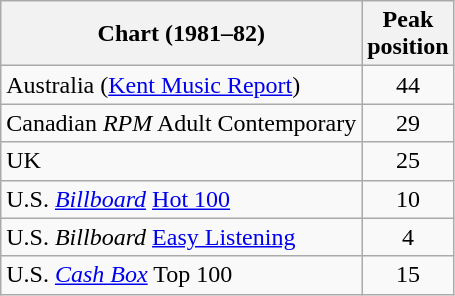<table class="wikitable sortable">
<tr>
<th>Chart (1981–82)</th>
<th>Peak<br>position</th>
</tr>
<tr>
<td>Australia (<a href='#'>Kent Music Report</a>)</td>
<td style="text-align:center;">44</td>
</tr>
<tr>
<td>Canadian <em>RPM</em> Adult Contemporary</td>
<td style="text-align:center;">29</td>
</tr>
<tr>
<td>UK </td>
<td style="text-align:center;">25</td>
</tr>
<tr>
<td>U.S. <em><a href='#'>Billboard</a></em> <a href='#'>Hot 100</a></td>
<td style="text-align:center;">10</td>
</tr>
<tr>
<td>U.S. <em>Billboard</em> <a href='#'>Easy Listening</a></td>
<td style="text-align:center;">4</td>
</tr>
<tr>
<td>U.S. <em><a href='#'>Cash Box</a></em> Top 100</td>
<td style="text-align:center;">15</td>
</tr>
</table>
